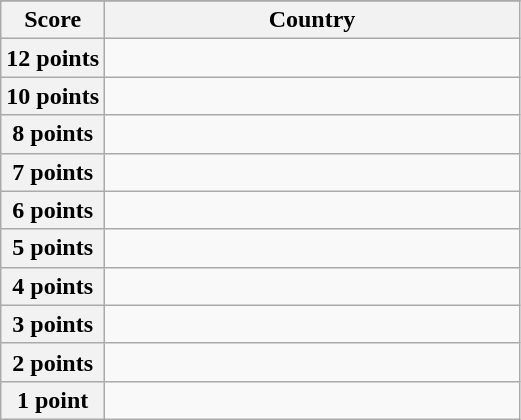<table class="wikitable">
<tr>
</tr>
<tr>
<th scope="col" width="20%">Score</th>
<th scope="col">Country</th>
</tr>
<tr>
<th scope="row">12 points</th>
<td></td>
</tr>
<tr>
<th scope="row">10 points</th>
<td></td>
</tr>
<tr>
<th scope="row">8 points</th>
<td></td>
</tr>
<tr>
<th scope="row">7 points</th>
<td></td>
</tr>
<tr>
<th scope="row">6 points</th>
<td></td>
</tr>
<tr>
<th scope="row">5 points</th>
<td></td>
</tr>
<tr>
<th scope="row">4 points</th>
<td></td>
</tr>
<tr>
<th scope="row">3 points</th>
<td></td>
</tr>
<tr>
<th scope="row">2 points</th>
<td></td>
</tr>
<tr>
<th scope="row">1 point</th>
<td></td>
</tr>
</table>
